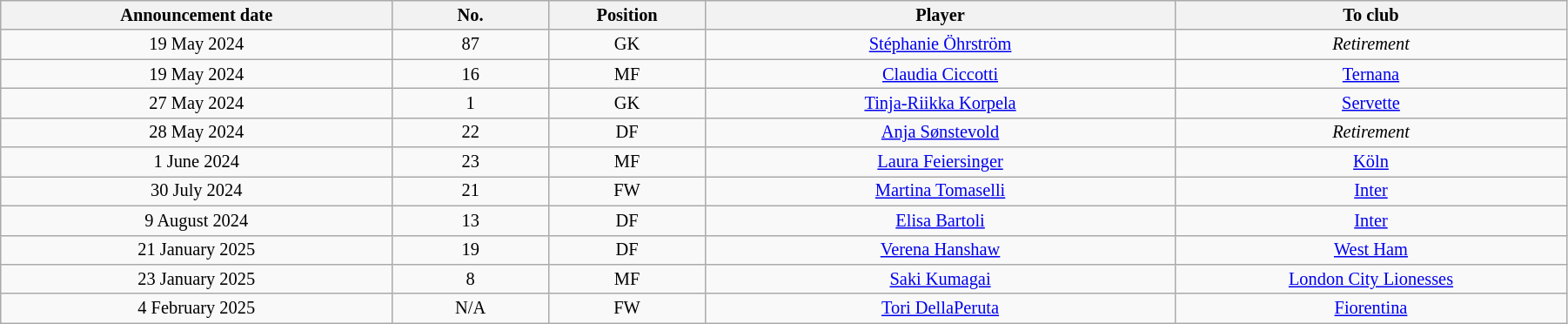<table class="wikitable sortable" style="width:95%; text-align:center; font-size:85%; text-align:centre;">
<tr>
<th width="25%">Announcement date</th>
<th width="10%">No.</th>
<th width="10%">Position</th>
<th>Player</th>
<th width="25%">To club</th>
</tr>
<tr>
<td>19 May 2024</td>
<td>87</td>
<td>GK</td>
<td> <a href='#'>Stéphanie Öhrström</a></td>
<td><em>Retirement</em></td>
</tr>
<tr>
<td>19 May 2024</td>
<td>16</td>
<td>MF</td>
<td> <a href='#'>Claudia Ciccotti</a></td>
<td> <a href='#'>Ternana</a></td>
</tr>
<tr>
<td>27 May 2024</td>
<td>1</td>
<td>GK</td>
<td> <a href='#'>Tinja-Riikka Korpela</a></td>
<td> <a href='#'>Servette</a></td>
</tr>
<tr>
<td>28 May 2024</td>
<td>22</td>
<td>DF</td>
<td> <a href='#'>Anja Sønstevold</a></td>
<td><em>Retirement</em></td>
</tr>
<tr>
<td>1 June 2024</td>
<td>23</td>
<td>MF</td>
<td> <a href='#'>Laura Feiersinger</a></td>
<td> <a href='#'>Köln</a></td>
</tr>
<tr>
<td>30 July 2024</td>
<td>21</td>
<td>FW</td>
<td> <a href='#'>Martina Tomaselli</a></td>
<td> <a href='#'>Inter</a></td>
</tr>
<tr>
<td>9 August 2024</td>
<td>13</td>
<td>DF</td>
<td> <a href='#'>Elisa Bartoli</a></td>
<td> <a href='#'>Inter</a></td>
</tr>
<tr>
<td>21 January 2025</td>
<td>19</td>
<td>DF</td>
<td> <a href='#'>Verena Hanshaw</a></td>
<td> <a href='#'>West Ham</a></td>
</tr>
<tr>
<td>23 January 2025</td>
<td>8</td>
<td>MF</td>
<td> <a href='#'>Saki Kumagai</a></td>
<td> <a href='#'>London City Lionesses</a></td>
</tr>
<tr>
<td>4 February 2025</td>
<td>N/A</td>
<td>FW</td>
<td> <a href='#'>Tori DellaPeruta</a></td>
<td> <a href='#'>Fiorentina</a></td>
</tr>
</table>
